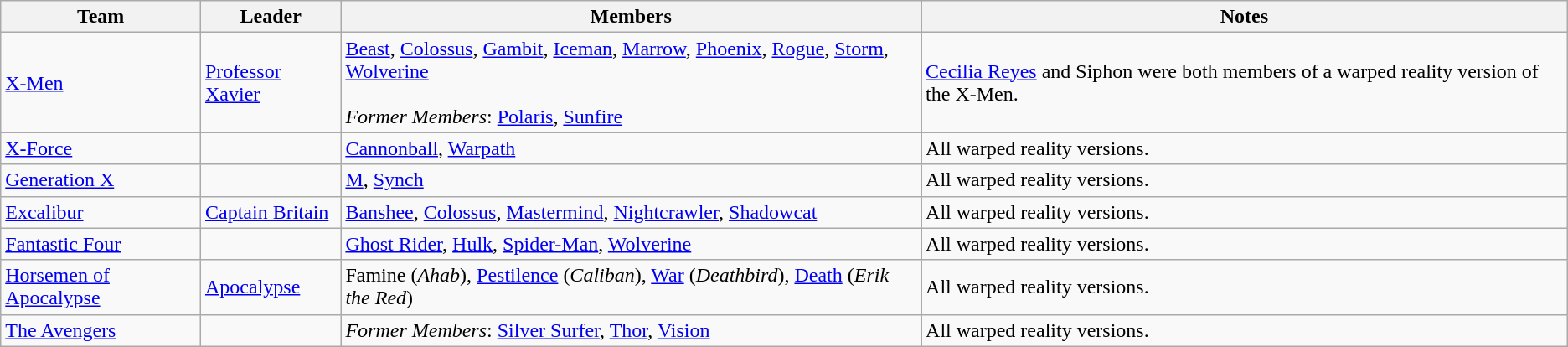<table class="wikitable">
<tr>
<th>Team</th>
<th>Leader</th>
<th>Members</th>
<th>Notes</th>
</tr>
<tr>
<td><a href='#'>X-Men</a></td>
<td><a href='#'>Professor Xavier</a></td>
<td><a href='#'>Beast</a>, <a href='#'>Colossus</a>, <a href='#'>Gambit</a>, <a href='#'>Iceman</a>, <a href='#'>Marrow</a>, <a href='#'>Phoenix</a>, <a href='#'>Rogue</a>, <a href='#'>Storm</a>, <a href='#'>Wolverine</a><br><br><em>Former Members</em>: <a href='#'>Polaris</a>, <a href='#'>Sunfire</a></td>
<td><a href='#'>Cecilia Reyes</a> and Siphon were both members of a warped reality version of the X-Men.</td>
</tr>
<tr>
<td><a href='#'>X-Force</a></td>
<td></td>
<td><a href='#'>Cannonball</a>, <a href='#'>Warpath</a></td>
<td>All warped reality versions.</td>
</tr>
<tr>
<td><a href='#'>Generation X</a></td>
<td></td>
<td><a href='#'>M</a>, <a href='#'>Synch</a></td>
<td>All warped reality versions.</td>
</tr>
<tr>
<td><a href='#'>Excalibur</a></td>
<td><a href='#'>Captain Britain</a></td>
<td><a href='#'>Banshee</a>, <a href='#'>Colossus</a>, <a href='#'>Mastermind</a>, <a href='#'>Nightcrawler</a>, <a href='#'>Shadowcat</a></td>
<td>All warped reality versions.</td>
</tr>
<tr>
<td><a href='#'>Fantastic Four</a></td>
<td></td>
<td><a href='#'>Ghost Rider</a>, <a href='#'>Hulk</a>, <a href='#'>Spider-Man</a>, <a href='#'>Wolverine</a></td>
<td>All warped reality versions.</td>
</tr>
<tr>
<td><a href='#'>Horsemen of Apocalypse</a></td>
<td><a href='#'>Apocalypse</a></td>
<td>Famine (<em>Ahab</em>), <a href='#'>Pestilence</a> (<em>Caliban</em>), <a href='#'>War</a> (<em>Deathbird</em>), <a href='#'>Death</a> (<em>Erik the Red</em>)</td>
<td>All warped reality versions.</td>
</tr>
<tr>
<td><a href='#'>The Avengers</a></td>
<td></td>
<td><em>Former Members</em>: <a href='#'>Silver Surfer</a>, <a href='#'>Thor</a>, <a href='#'>Vision</a></td>
<td>All warped reality versions.</td>
</tr>
</table>
